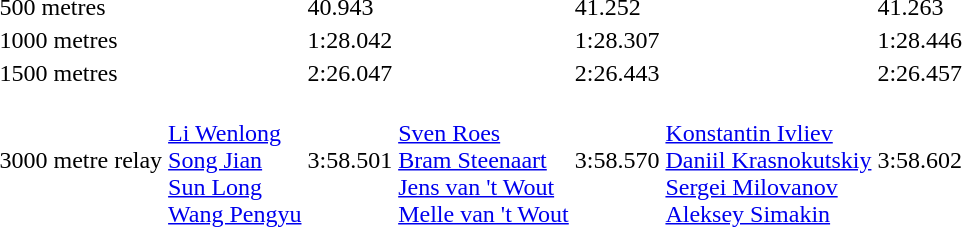<table>
<tr>
<td>500 metres</td>
<td></td>
<td>40.943</td>
<td></td>
<td>41.252</td>
<td></td>
<td>41.263</td>
</tr>
<tr>
<td>1000 metres</td>
<td></td>
<td>1:28.042</td>
<td></td>
<td>1:28.307</td>
<td></td>
<td>1:28.446</td>
</tr>
<tr>
<td>1500 metres</td>
<td></td>
<td>2:26.047</td>
<td></td>
<td>2:26.443</td>
<td></td>
<td>2:26.457</td>
</tr>
<tr>
<td>3000 metre relay</td>
<td><br><a href='#'>Li Wenlong</a><br><a href='#'>Song Jian</a><br><a href='#'>Sun Long</a><br><a href='#'>Wang Pengyu</a></td>
<td>3:58.501</td>
<td><br><a href='#'>Sven Roes</a><br><a href='#'>Bram Steenaart</a><br><a href='#'>Jens van 't Wout</a><br><a href='#'>Melle van 't Wout</a></td>
<td>3:58.570</td>
<td><br><a href='#'>Konstantin Ivliev</a><br><a href='#'>Daniil Krasnokutskiy</a><br><a href='#'>Sergei Milovanov</a><br><a href='#'>Aleksey Simakin</a></td>
<td>3:58.602</td>
</tr>
</table>
